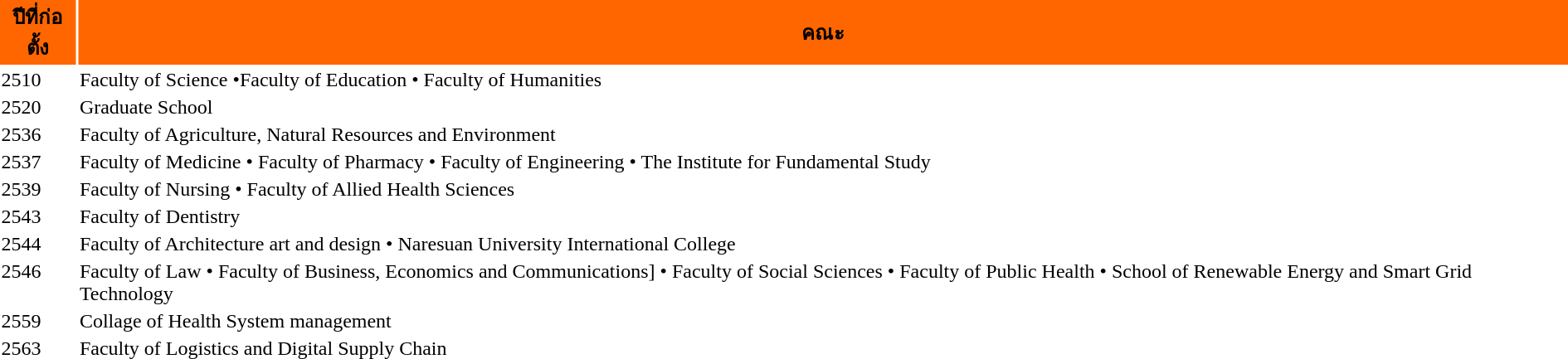<table class="toccolours" width=100%>
<tr>
<th style="background: #ff6600 "><span> ปีที่ก่อตั้ง </span></th>
<th style="background: #ff6600 "><span> คณะ </span></th>
</tr>
<tr>
<td valign = "top">2510</td>
<td valign = "top">Faculty of Science •Faculty of Education • Faculty of Humanities</td>
</tr>
<tr>
<td valign = "top">2520</td>
<td valign = "top">Graduate School</td>
</tr>
<tr>
<td valign = "top">2536</td>
<td valign = "top">Faculty of Agriculture, Natural Resources and Environment</td>
</tr>
<tr>
<td valign = "top">2537</td>
<td valign = "top">Faculty of Medicine • Faculty of Pharmacy • Faculty of Engineering • The Institute for Fundamental Study</td>
</tr>
<tr>
<td valign = "top">2539</td>
<td valign = "top">Faculty of Nursing • Faculty of Allied Health Sciences</td>
</tr>
<tr>
<td valign = "top">2543</td>
<td valign = "top">Faculty of Dentistry</td>
</tr>
<tr>
<td valign = "top">2544</td>
<td valign = "top">Faculty of Architecture art and design • Naresuan University International College</td>
</tr>
<tr>
<td valign = "top">2546</td>
<td valign = "top">Faculty of Law • Faculty of Business, Economics and Communications] • Faculty of Social Sciences • Faculty of Public Health • School of Renewable Energy and Smart Grid Technology</td>
</tr>
<tr>
<td valign = "top">2559</td>
<td valign = "top">Collage of Health System management</td>
</tr>
<tr>
<td valign = "top">2563</td>
<td valign = "top">Faculty of Logistics and Digital Supply Chain</td>
</tr>
<tr>
</tr>
</table>
